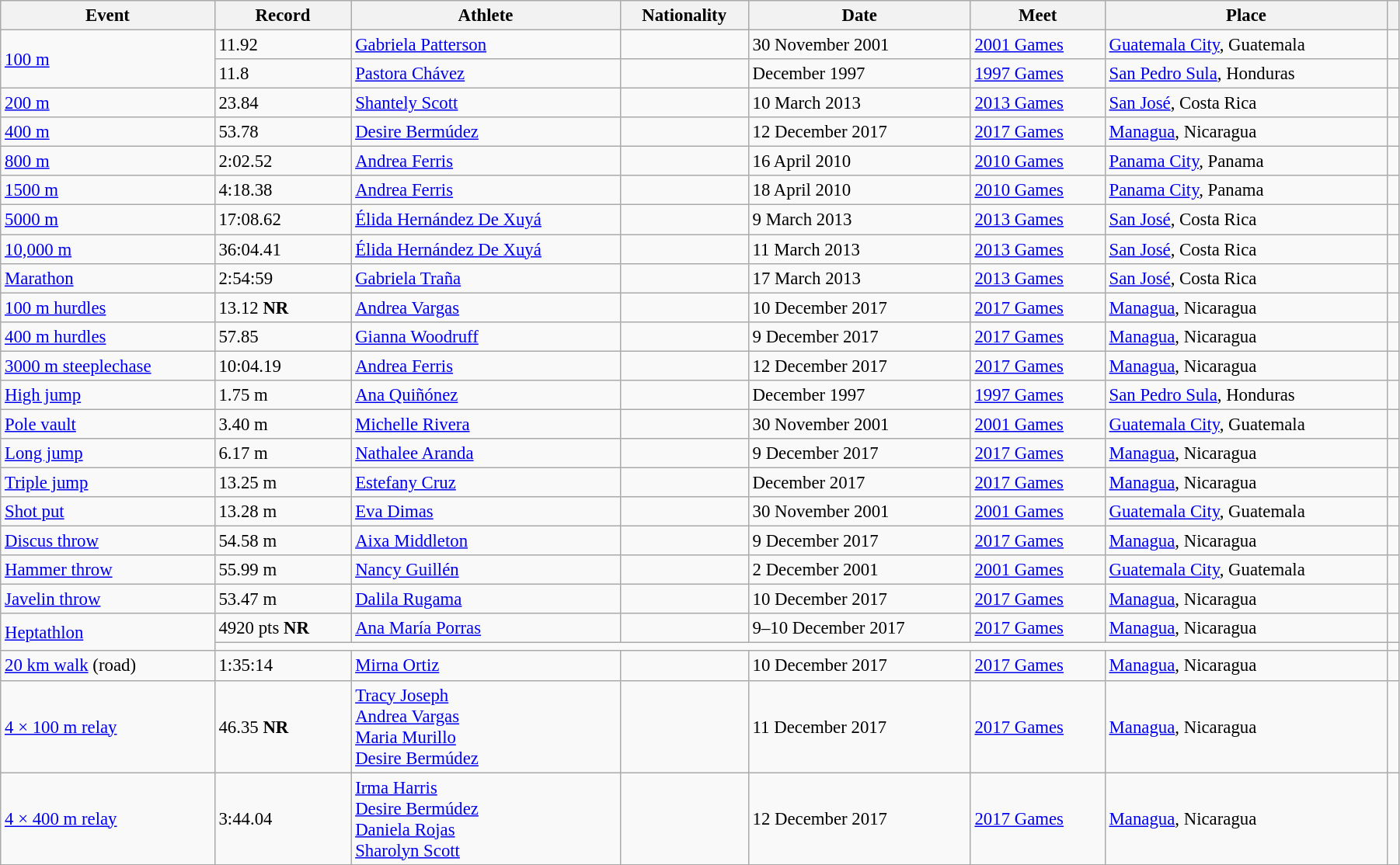<table class="wikitable" style="font-size:95%; width: 95%;">
<tr>
<th>Event</th>
<th>Record</th>
<th>Athlete</th>
<th>Nationality</th>
<th>Date</th>
<th>Meet</th>
<th>Place</th>
<th></th>
</tr>
<tr>
<td rowspan=2><a href='#'>100 m</a></td>
<td>11.92 </td>
<td><a href='#'>Gabriela Patterson</a></td>
<td></td>
<td>30 November 2001</td>
<td><a href='#'>2001 Games</a></td>
<td><a href='#'>Guatemala City</a>, Guatemala</td>
<td></td>
</tr>
<tr>
<td>11.8 </td>
<td><a href='#'>Pastora Chávez</a></td>
<td></td>
<td>December 1997</td>
<td><a href='#'>1997 Games</a></td>
<td><a href='#'>San Pedro Sula</a>, Honduras</td>
<td></td>
</tr>
<tr>
<td><a href='#'>200 m</a></td>
<td>23.84 </td>
<td><a href='#'>Shantely Scott</a></td>
<td></td>
<td>10 March 2013</td>
<td><a href='#'>2013 Games</a></td>
<td><a href='#'>San José</a>, Costa Rica</td>
<td></td>
</tr>
<tr>
<td><a href='#'>400 m</a></td>
<td>53.78</td>
<td><a href='#'>Desire Bermúdez</a></td>
<td></td>
<td>12 December 2017</td>
<td><a href='#'>2017 Games</a></td>
<td><a href='#'>Managua</a>, Nicaragua</td>
<td></td>
</tr>
<tr>
<td><a href='#'>800 m</a></td>
<td>2:02.52</td>
<td><a href='#'>Andrea Ferris</a></td>
<td></td>
<td>16 April 2010</td>
<td><a href='#'>2010 Games</a></td>
<td><a href='#'>Panama City</a>, Panama</td>
<td></td>
</tr>
<tr>
<td><a href='#'>1500 m</a></td>
<td>4:18.38</td>
<td><a href='#'>Andrea Ferris</a></td>
<td></td>
<td>18 April 2010</td>
<td><a href='#'>2010 Games</a></td>
<td><a href='#'>Panama City</a>, Panama</td>
<td></td>
</tr>
<tr>
<td><a href='#'>5000 m</a></td>
<td>17:08.62</td>
<td><a href='#'>Élida Hernández De Xuyá</a></td>
<td></td>
<td>9 March 2013</td>
<td><a href='#'>2013 Games</a></td>
<td><a href='#'>San José</a>, Costa Rica</td>
<td></td>
</tr>
<tr>
<td><a href='#'>10,000 m</a></td>
<td>36:04.41</td>
<td><a href='#'>Élida Hernández De Xuyá</a></td>
<td></td>
<td>11 March 2013</td>
<td><a href='#'>2013 Games</a></td>
<td><a href='#'>San José</a>, Costa Rica</td>
<td></td>
</tr>
<tr>
<td><a href='#'>Marathon</a></td>
<td>2:54:59</td>
<td><a href='#'>Gabriela Traña</a></td>
<td></td>
<td>17 March 2013</td>
<td><a href='#'>2013 Games</a></td>
<td><a href='#'>San José</a>, Costa Rica</td>
<td></td>
</tr>
<tr>
<td><a href='#'>100 m hurdles</a></td>
<td>13.12  <strong>NR</strong></td>
<td><a href='#'>Andrea Vargas</a></td>
<td></td>
<td>10 December 2017</td>
<td><a href='#'>2017 Games</a></td>
<td><a href='#'>Managua</a>, Nicaragua</td>
<td></td>
</tr>
<tr>
<td><a href='#'>400 m hurdles</a></td>
<td>57.85</td>
<td><a href='#'>Gianna Woodruff</a></td>
<td></td>
<td>9 December 2017</td>
<td><a href='#'>2017 Games</a></td>
<td><a href='#'>Managua</a>, Nicaragua</td>
<td></td>
</tr>
<tr>
<td><a href='#'>3000 m steeplechase</a></td>
<td>10:04.19</td>
<td><a href='#'>Andrea Ferris</a></td>
<td></td>
<td>12 December 2017</td>
<td><a href='#'>2017 Games</a></td>
<td><a href='#'>Managua</a>, Nicaragua</td>
<td></td>
</tr>
<tr>
<td><a href='#'>High jump</a></td>
<td>1.75 m</td>
<td><a href='#'>Ana Quiñónez</a></td>
<td></td>
<td>December 1997</td>
<td><a href='#'>1997 Games</a></td>
<td><a href='#'>San Pedro Sula</a>, Honduras</td>
<td></td>
</tr>
<tr>
<td><a href='#'>Pole vault</a></td>
<td>3.40 m </td>
<td><a href='#'>Michelle Rivera</a></td>
<td></td>
<td>30 November 2001</td>
<td><a href='#'>2001 Games</a></td>
<td><a href='#'>Guatemala City</a>, Guatemala</td>
<td></td>
</tr>
<tr>
<td><a href='#'>Long jump</a></td>
<td>6.17 m </td>
<td><a href='#'>Nathalee Aranda</a></td>
<td></td>
<td>9 December 2017</td>
<td><a href='#'>2017 Games</a></td>
<td><a href='#'>Managua</a>, Nicaragua</td>
<td></td>
</tr>
<tr>
<td><a href='#'>Triple jump</a></td>
<td>13.25 m </td>
<td><a href='#'>Estefany Cruz</a></td>
<td></td>
<td>December 2017</td>
<td><a href='#'>2017 Games</a></td>
<td><a href='#'>Managua</a>, Nicaragua</td>
<td></td>
</tr>
<tr>
<td><a href='#'>Shot put</a></td>
<td>13.28 m </td>
<td><a href='#'>Eva Dimas</a></td>
<td></td>
<td>30 November 2001</td>
<td><a href='#'>2001 Games</a></td>
<td><a href='#'>Guatemala City</a>, Guatemala</td>
<td></td>
</tr>
<tr>
<td><a href='#'>Discus throw</a></td>
<td>54.58 m</td>
<td><a href='#'>Aixa Middleton</a></td>
<td></td>
<td>9 December 2017</td>
<td><a href='#'>2017 Games</a></td>
<td><a href='#'>Managua</a>, Nicaragua</td>
<td></td>
</tr>
<tr>
<td><a href='#'>Hammer throw</a></td>
<td>55.99 m </td>
<td><a href='#'>Nancy Guillén</a></td>
<td></td>
<td>2 December 2001</td>
<td><a href='#'>2001 Games</a></td>
<td><a href='#'>Guatemala City</a>, Guatemala</td>
<td></td>
</tr>
<tr>
<td><a href='#'>Javelin throw</a></td>
<td>53.47 m</td>
<td><a href='#'>Dalila Rugama</a></td>
<td></td>
<td>10 December 2017</td>
<td><a href='#'>2017 Games</a></td>
<td><a href='#'>Managua</a>, Nicaragua</td>
<td></td>
</tr>
<tr>
<td rowspan=2><a href='#'>Heptathlon</a></td>
<td>4920 pts <strong>NR</strong></td>
<td><a href='#'>Ana María Porras</a></td>
<td></td>
<td>9–10 December 2017</td>
<td><a href='#'>2017 Games</a></td>
<td><a href='#'>Managua</a>, Nicaragua</td>
<td></td>
</tr>
<tr>
<td colspan=6></td>
</tr>
<tr>
<td><a href='#'>20 km walk</a> (road)</td>
<td>1:35:14</td>
<td><a href='#'>Mirna Ortiz</a></td>
<td></td>
<td>10 December 2017</td>
<td><a href='#'>2017 Games</a></td>
<td><a href='#'>Managua</a>, Nicaragua</td>
<td></td>
</tr>
<tr>
<td><a href='#'>4 × 100 m relay</a></td>
<td>46.35 <strong>NR</strong></td>
<td><a href='#'>Tracy Joseph</a><br><a href='#'>Andrea Vargas</a><br><a href='#'>Maria Murillo</a><br><a href='#'>Desire Bermúdez</a></td>
<td></td>
<td>11 December 2017</td>
<td><a href='#'>2017 Games</a></td>
<td><a href='#'>Managua</a>, Nicaragua</td>
<td></td>
</tr>
<tr>
<td><a href='#'>4 × 400 m relay</a></td>
<td>3:44.04</td>
<td><a href='#'>Irma Harris</a><br><a href='#'>Desire Bermúdez</a><br><a href='#'>Daniela Rojas</a><br><a href='#'>Sharolyn Scott</a></td>
<td></td>
<td>12 December 2017</td>
<td><a href='#'>2017 Games</a></td>
<td><a href='#'>Managua</a>, Nicaragua</td>
<td></td>
</tr>
</table>
